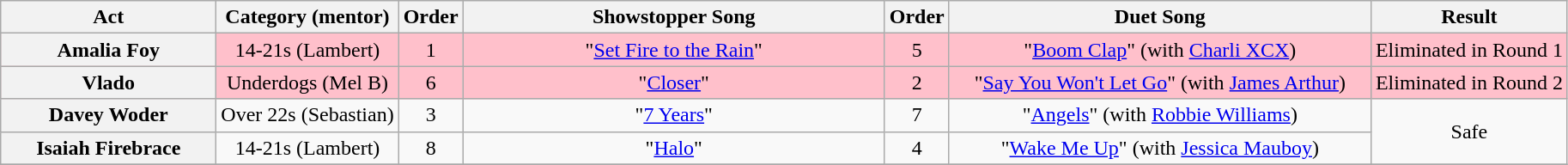<table class="wikitable plainrowheaders" style="text-align:center;">
<tr>
<th scope="col" style="width:10em;">Act</th>
<th scope="col">Category (mentor)</th>
<th scope="col">Order</th>
<th scope="col" style="width:20em;">Showstopper Song</th>
<th scope="col">Order</th>
<th scope="col" style="width:20em;">Duet Song</th>
<th scope="col">Result</th>
</tr>
<tr style="background:pink;">
<th scope="row">Amalia Foy</th>
<td scope="col">14-21s (Lambert)</td>
<td>1</td>
<td>"<a href='#'>Set Fire to the Rain</a>"</td>
<td>5</td>
<td>"<a href='#'>Boom Clap</a>" (with <a href='#'>Charli XCX</a>)</td>
<td>Eliminated in Round 1</td>
</tr>
<tr style="background:pink;">
<th scope="row">Vlado</th>
<td scope="col">Underdogs (Mel B)</td>
<td>6</td>
<td>"<a href='#'>Closer</a>"</td>
<td>2</td>
<td>"<a href='#'>Say You Won't Let Go</a>" (with <a href='#'>James Arthur</a>)</td>
<td>Eliminated in Round 2</td>
</tr>
<tr>
<th scope="row">Davey Woder</th>
<td scope="col">Over 22s (Sebastian)</td>
<td>3</td>
<td>"<a href='#'>7 Years</a>"</td>
<td>7</td>
<td>"<a href='#'>Angels</a>" (with <a href='#'>Robbie Williams</a>)</td>
<td rowspan=2>Safe</td>
</tr>
<tr>
<th scope="row">Isaiah Firebrace</th>
<td scope="col">14-21s (Lambert)</td>
<td>8</td>
<td>"<a href='#'>Halo</a>"</td>
<td>4</td>
<td>"<a href='#'>Wake Me Up</a>" (with <a href='#'>Jessica Mauboy</a>)</td>
</tr>
<tr>
</tr>
</table>
